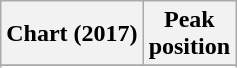<table class="wikitable plainrowheaders sortable" style="text-align:center;">
<tr>
<th scope="col">Chart (2017)</th>
<th scope="col">Peak<br>position</th>
</tr>
<tr>
</tr>
<tr>
</tr>
<tr>
</tr>
<tr>
</tr>
<tr>
</tr>
</table>
